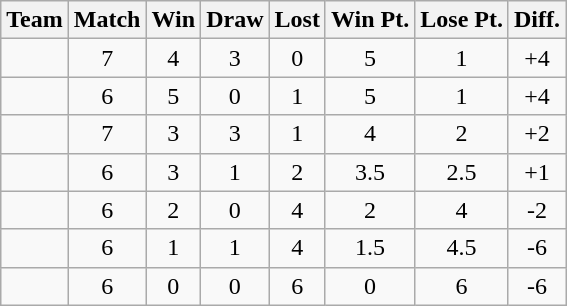<table class="wikitable sortable static-row-numbers" style="text-align:center;">
<tr>
<th>Team</th>
<th>Match</th>
<th>Win</th>
<th>Draw</th>
<th>Lost</th>
<th>Win Pt.</th>
<th>Lose Pt.</th>
<th>Diff.</th>
</tr>
<tr>
<td align="left"></td>
<td>7</td>
<td>4</td>
<td>3</td>
<td>0</td>
<td>5</td>
<td>1</td>
<td>+4</td>
</tr>
<tr>
<td align="left"></td>
<td>6</td>
<td>5</td>
<td>0</td>
<td>1</td>
<td>5</td>
<td>1</td>
<td>+4</td>
</tr>
<tr>
<td align="left"></td>
<td>7</td>
<td>3</td>
<td>3</td>
<td>1</td>
<td>4</td>
<td>2</td>
<td>+2</td>
</tr>
<tr>
<td align="left"></td>
<td>6</td>
<td>3</td>
<td>1</td>
<td>2</td>
<td>3.5</td>
<td>2.5</td>
<td>+1</td>
</tr>
<tr>
<td align="left"></td>
<td>6</td>
<td>2</td>
<td>0</td>
<td>4</td>
<td>2</td>
<td>4</td>
<td>-2</td>
</tr>
<tr>
<td align="left"></td>
<td>6</td>
<td>1</td>
<td>1</td>
<td>4</td>
<td>1.5</td>
<td>4.5</td>
<td>-6</td>
</tr>
<tr>
<td align="left"></td>
<td>6</td>
<td>0</td>
<td>0</td>
<td>6</td>
<td>0</td>
<td>6</td>
<td>-6</td>
</tr>
</table>
